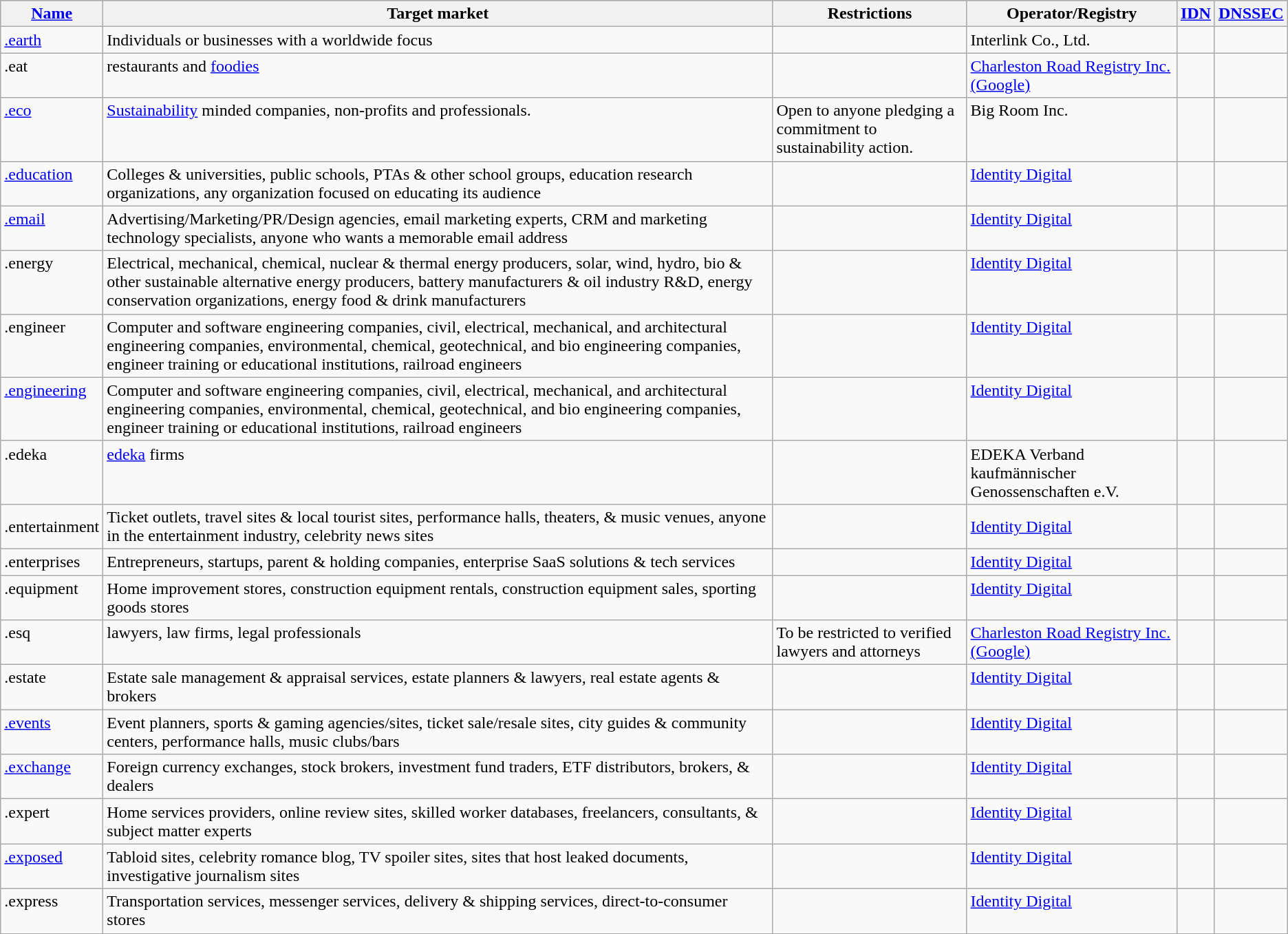<table class="wikitable sortable">
<tr style="background:#a0d0ff;">
<th><a href='#'>Name</a></th>
<th>Target market</th>
<th class="unsortable">Restrictions</th>
<th>Operator/Registry</th>
<th><a href='#'>IDN</a></th>
<th><a href='#'>DNSSEC</a></th>
</tr>
<tr valign=top>
<td><a href='#'>.earth</a></td>
<td>Individuals or businesses with a worldwide focus</td>
<td></td>
<td>Interlink Co., Ltd.</td>
<td></td>
<td></td>
</tr>
<tr valign="top">
<td>.eat</td>
<td>restaurants and <a href='#'>foodies</a></td>
<td></td>
<td><a href='#'>Charleston Road Registry Inc. (Google)</a></td>
<td></td>
<td></td>
</tr>
<tr valign=top>
<td><a href='#'>.eco</a></td>
<td><a href='#'>Sustainability</a> minded companies, non-profits and professionals.</td>
<td>Open to anyone pledging a commitment to sustainability action.</td>
<td>Big Room Inc.</td>
<td></td>
<td></td>
</tr>
<tr valign="top">
<td><a href='#'>.education</a></td>
<td>Colleges & universities, public schools, PTAs & other school groups, education research organizations, any organization focused on educating its audience</td>
<td></td>
<td><a href='#'>Identity Digital</a></td>
<td></td>
<td></td>
</tr>
<tr valign="top">
<td><a href='#'>.email</a></td>
<td>Advertising/Marketing/PR/Design agencies, email marketing experts, CRM and marketing technology specialists, anyone who wants a memorable email address</td>
<td></td>
<td><a href='#'>Identity Digital</a></td>
<td></td>
<td></td>
</tr>
<tr valign="top">
<td>.energy</td>
<td>Electrical, mechanical, chemical, nuclear & thermal energy producers, solar, wind, hydro, bio & other sustainable alternative energy producers, battery manufacturers & oil industry R&D, energy conservation organizations, energy food & drink manufacturers</td>
<td></td>
<td><a href='#'>Identity Digital</a></td>
<td></td>
<td></td>
</tr>
<tr valign="top">
<td>.engineer</td>
<td>Computer and software engineering companies, civil, electrical, mechanical, and architectural engineering companies, environmental, chemical, geotechnical, and bio engineering companies, engineer training or educational institutions, railroad engineers</td>
<td></td>
<td><a href='#'>Identity Digital</a></td>
<td></td>
<td></td>
</tr>
<tr valign="top">
<td><a href='#'>.engineering</a></td>
<td>Computer and software engineering companies, civil, electrical, mechanical, and architectural engineering companies, environmental, chemical, geotechnical, and bio engineering companies, engineer training or educational institutions, railroad engineers</td>
<td></td>
<td><a href='#'>Identity Digital</a></td>
<td></td>
<td></td>
</tr>
<tr valign="top">
<td>.edeka</td>
<td><a href='#'>edeka</a> firms</td>
<td></td>
<td>EDEKA Verband kaufmännischer Genossenschaften e.V.</td>
<td></td>
<td></td>
</tr>
<tr>
<td>.entertainment</td>
<td>Ticket outlets, travel sites & local tourist sites, performance halls, theaters, & music venues, anyone in the entertainment industry, celebrity news sites</td>
<td></td>
<td><a href='#'>Identity Digital</a></td>
<td></td>
<td></td>
</tr>
<tr valign="top">
<td>.enterprises</td>
<td>Entrepreneurs, startups, parent & holding companies, enterprise SaaS solutions & tech services</td>
<td></td>
<td><a href='#'>Identity Digital</a></td>
<td></td>
<td></td>
</tr>
<tr valign="top">
<td>.equipment</td>
<td>Home improvement stores, construction equipment rentals, construction equipment sales, sporting goods stores</td>
<td></td>
<td><a href='#'>Identity Digital</a></td>
<td></td>
<td></td>
</tr>
<tr valign="top">
<td>.esq</td>
<td>lawyers, law firms, legal professionals</td>
<td>To be restricted to verified lawyers and attorneys</td>
<td><a href='#'>Charleston Road Registry Inc. (Google)</a></td>
<td></td>
<td></td>
</tr>
<tr valign="top">
<td>.estate</td>
<td>Estate sale management & appraisal services, estate planners & lawyers, real estate agents & brokers</td>
<td></td>
<td><a href='#'>Identity Digital</a></td>
<td></td>
<td></td>
</tr>
<tr valign="top">
<td><a href='#'>.events</a></td>
<td>Event planners, sports & gaming agencies/sites, ticket sale/resale sites, city guides & community centers, performance halls, music clubs/bars</td>
<td></td>
<td><a href='#'>Identity Digital</a></td>
<td></td>
<td></td>
</tr>
<tr valign="top">
<td><a href='#'>.exchange</a></td>
<td>Foreign currency exchanges, stock brokers, investment fund traders, ETF distributors, brokers, & dealers</td>
<td></td>
<td><a href='#'>Identity Digital</a></td>
<td></td>
<td></td>
</tr>
<tr valign="top">
<td>.expert</td>
<td>Home services providers, online review sites, skilled worker databases, freelancers, consultants, & subject matter experts</td>
<td></td>
<td><a href='#'>Identity Digital</a></td>
<td></td>
<td></td>
</tr>
<tr valign="top">
<td><a href='#'>.exposed</a></td>
<td>Tabloid sites, celebrity romance blog, TV spoiler sites, sites that host leaked documents, investigative journalism sites</td>
<td></td>
<td><a href='#'>Identity Digital</a></td>
<td></td>
<td></td>
</tr>
<tr valign="top">
<td>.express</td>
<td>Transportation services, messenger services, delivery & shipping services, direct-to-consumer stores</td>
<td></td>
<td><a href='#'>Identity Digital</a></td>
<td></td>
<td></td>
</tr>
</table>
